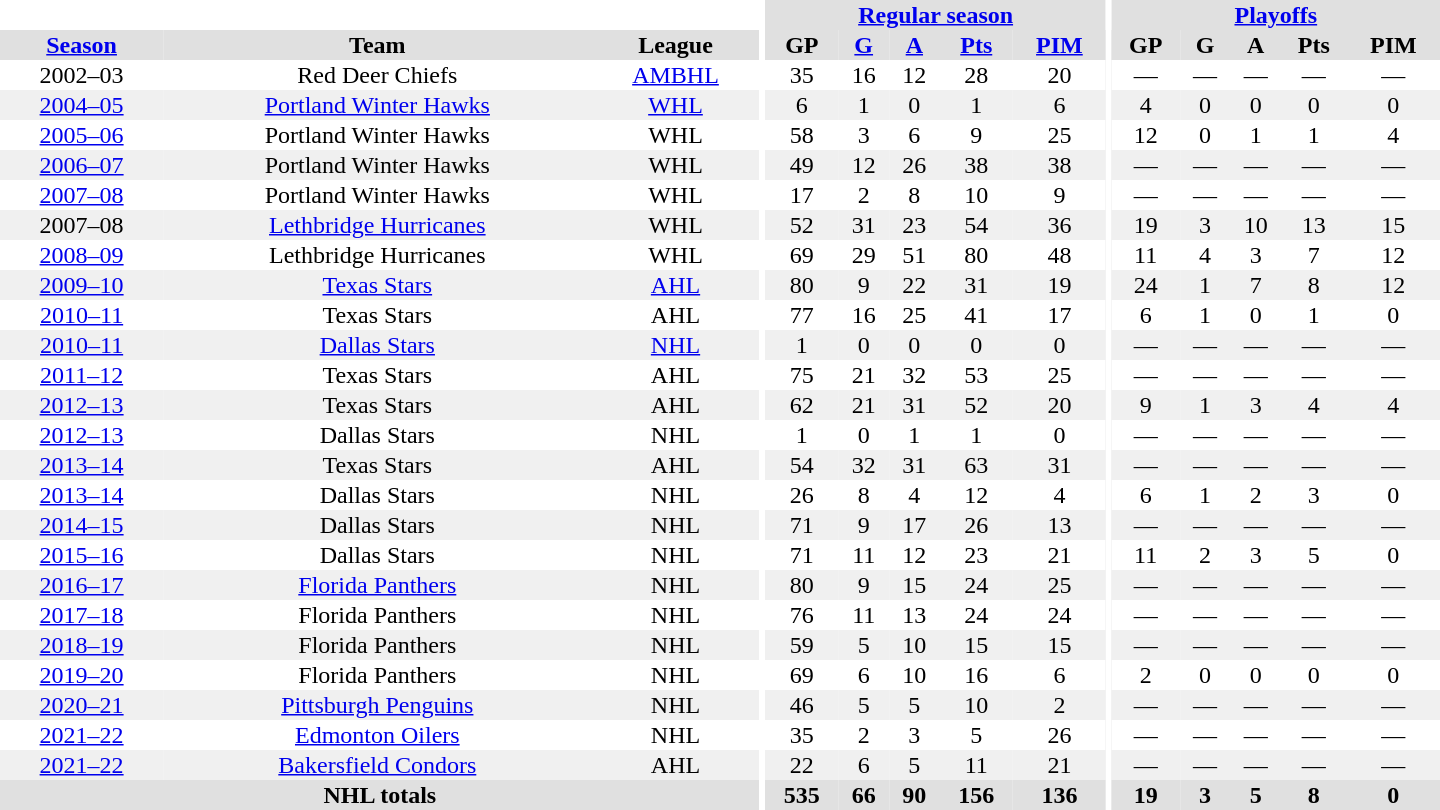<table border="0" cellpadding="1" cellspacing="0" style="text-align:center; width:60em">
<tr bgcolor="#e0e0e0">
<th colspan="3" bgcolor="#ffffff"></th>
<th rowspan="99" bgcolor="#ffffff"></th>
<th colspan="5"><a href='#'>Regular season</a></th>
<th rowspan="99" bgcolor="#ffffff"></th>
<th colspan="5"><a href='#'>Playoffs</a></th>
</tr>
<tr bgcolor="#e0e0e0">
<th><a href='#'>Season</a></th>
<th>Team</th>
<th>League</th>
<th>GP</th>
<th><a href='#'>G</a></th>
<th><a href='#'>A</a></th>
<th><a href='#'>Pts</a></th>
<th><a href='#'>PIM</a></th>
<th>GP</th>
<th>G</th>
<th>A</th>
<th>Pts</th>
<th>PIM</th>
</tr>
<tr>
<td>2002–03</td>
<td>Red Deer Chiefs</td>
<td><a href='#'>AMBHL</a></td>
<td>35</td>
<td>16</td>
<td>12</td>
<td>28</td>
<td>20</td>
<td>—</td>
<td>—</td>
<td>—</td>
<td>—</td>
<td>—</td>
</tr>
<tr bgcolor="#f0f0f0">
<td><a href='#'>2004–05</a></td>
<td><a href='#'>Portland Winter Hawks</a></td>
<td><a href='#'>WHL</a></td>
<td>6</td>
<td>1</td>
<td>0</td>
<td>1</td>
<td>6</td>
<td>4</td>
<td>0</td>
<td>0</td>
<td>0</td>
<td>0</td>
</tr>
<tr>
<td><a href='#'>2005–06</a></td>
<td>Portland Winter Hawks</td>
<td>WHL</td>
<td>58</td>
<td>3</td>
<td>6</td>
<td>9</td>
<td>25</td>
<td>12</td>
<td>0</td>
<td>1</td>
<td>1</td>
<td>4</td>
</tr>
<tr ALIGN="center" bgcolor="#f0f0f0">
<td><a href='#'>2006–07</a></td>
<td>Portland Winter Hawks</td>
<td>WHL</td>
<td>49</td>
<td>12</td>
<td>26</td>
<td>38</td>
<td>38</td>
<td>—</td>
<td>—</td>
<td>—</td>
<td>—</td>
<td>—</td>
</tr>
<tr>
<td><a href='#'>2007–08</a></td>
<td>Portland Winter Hawks</td>
<td>WHL</td>
<td>17</td>
<td>2</td>
<td>8</td>
<td>10</td>
<td>9</td>
<td>—</td>
<td>—</td>
<td>—</td>
<td>—</td>
<td>—</td>
</tr>
<tr ALIGN="center" bgcolor="#f0f0f0">
<td>2007–08</td>
<td><a href='#'>Lethbridge Hurricanes</a></td>
<td>WHL</td>
<td>52</td>
<td>31</td>
<td>23</td>
<td>54</td>
<td>36</td>
<td>19</td>
<td>3</td>
<td>10</td>
<td>13</td>
<td>15</td>
</tr>
<tr ALIGN="center">
<td><a href='#'>2008–09</a></td>
<td>Lethbridge Hurricanes</td>
<td>WHL</td>
<td>69</td>
<td>29</td>
<td>51</td>
<td>80</td>
<td>48</td>
<td>11</td>
<td>4</td>
<td>3</td>
<td>7</td>
<td>12</td>
</tr>
<tr bgcolor="#f0f0f0">
<td><a href='#'>2009–10</a></td>
<td><a href='#'>Texas Stars</a></td>
<td><a href='#'>AHL</a></td>
<td>80</td>
<td>9</td>
<td>22</td>
<td>31</td>
<td>19</td>
<td>24</td>
<td>1</td>
<td>7</td>
<td>8</td>
<td>12</td>
</tr>
<tr>
<td><a href='#'>2010–11</a></td>
<td>Texas Stars</td>
<td>AHL</td>
<td>77</td>
<td>16</td>
<td>25</td>
<td>41</td>
<td>17</td>
<td>6</td>
<td>1</td>
<td>0</td>
<td>1</td>
<td>0</td>
</tr>
<tr bgcolor="#f0f0f0">
<td><a href='#'>2010–11</a></td>
<td><a href='#'>Dallas Stars</a></td>
<td><a href='#'>NHL</a></td>
<td>1</td>
<td>0</td>
<td>0</td>
<td>0</td>
<td>0</td>
<td>—</td>
<td>—</td>
<td>—</td>
<td>—</td>
<td>—</td>
</tr>
<tr>
<td><a href='#'>2011–12</a></td>
<td>Texas Stars</td>
<td>AHL</td>
<td>75</td>
<td>21</td>
<td>32</td>
<td>53</td>
<td>25</td>
<td>—</td>
<td>—</td>
<td>—</td>
<td>—</td>
<td>—</td>
</tr>
<tr bgcolor="#f0f0f0">
<td><a href='#'>2012–13</a></td>
<td>Texas Stars</td>
<td>AHL</td>
<td>62</td>
<td>21</td>
<td>31</td>
<td>52</td>
<td>20</td>
<td>9</td>
<td>1</td>
<td>3</td>
<td>4</td>
<td>4</td>
</tr>
<tr>
<td><a href='#'>2012–13</a></td>
<td>Dallas Stars</td>
<td>NHL</td>
<td>1</td>
<td>0</td>
<td>1</td>
<td>1</td>
<td>0</td>
<td>—</td>
<td>—</td>
<td>—</td>
<td>—</td>
<td>—</td>
</tr>
<tr bgcolor="#f0f0f0">
<td><a href='#'>2013–14</a></td>
<td>Texas Stars</td>
<td>AHL</td>
<td>54</td>
<td>32</td>
<td>31</td>
<td>63</td>
<td>31</td>
<td>—</td>
<td>—</td>
<td>—</td>
<td>—</td>
<td>—</td>
</tr>
<tr>
<td><a href='#'>2013–14</a></td>
<td>Dallas Stars</td>
<td>NHL</td>
<td>26</td>
<td>8</td>
<td>4</td>
<td>12</td>
<td>4</td>
<td>6</td>
<td>1</td>
<td>2</td>
<td>3</td>
<td>0</td>
</tr>
<tr bgcolor="#f0f0f0">
<td><a href='#'>2014–15</a></td>
<td>Dallas Stars</td>
<td>NHL</td>
<td>71</td>
<td>9</td>
<td>17</td>
<td>26</td>
<td>13</td>
<td>—</td>
<td>—</td>
<td>—</td>
<td>—</td>
<td>—</td>
</tr>
<tr>
<td><a href='#'>2015–16</a></td>
<td>Dallas Stars</td>
<td>NHL</td>
<td>71</td>
<td>11</td>
<td>12</td>
<td>23</td>
<td>21</td>
<td>11</td>
<td>2</td>
<td>3</td>
<td>5</td>
<td>0</td>
</tr>
<tr bgcolor="#f0f0f0">
<td><a href='#'>2016–17</a></td>
<td><a href='#'>Florida Panthers</a></td>
<td>NHL</td>
<td>80</td>
<td>9</td>
<td>15</td>
<td>24</td>
<td>25</td>
<td>—</td>
<td>—</td>
<td>—</td>
<td>—</td>
<td>—</td>
</tr>
<tr>
<td><a href='#'>2017–18</a></td>
<td>Florida Panthers</td>
<td>NHL</td>
<td>76</td>
<td>11</td>
<td>13</td>
<td>24</td>
<td>24</td>
<td>—</td>
<td>—</td>
<td>—</td>
<td>—</td>
<td>—</td>
</tr>
<tr bgcolor="#f0f0f0">
<td><a href='#'>2018–19</a></td>
<td>Florida Panthers</td>
<td>NHL</td>
<td>59</td>
<td>5</td>
<td>10</td>
<td>15</td>
<td>15</td>
<td>—</td>
<td>—</td>
<td>—</td>
<td>—</td>
<td>—</td>
</tr>
<tr>
<td><a href='#'>2019–20</a></td>
<td>Florida Panthers</td>
<td>NHL</td>
<td>69</td>
<td>6</td>
<td>10</td>
<td>16</td>
<td>6</td>
<td>2</td>
<td>0</td>
<td>0</td>
<td>0</td>
<td>0</td>
</tr>
<tr bgcolor="#f0f0f0">
<td><a href='#'>2020–21</a></td>
<td><a href='#'>Pittsburgh Penguins</a></td>
<td>NHL</td>
<td>46</td>
<td>5</td>
<td>5</td>
<td>10</td>
<td>2</td>
<td>—</td>
<td>—</td>
<td>—</td>
<td>—</td>
<td>—</td>
</tr>
<tr>
<td><a href='#'>2021–22</a></td>
<td><a href='#'>Edmonton Oilers</a></td>
<td>NHL</td>
<td>35</td>
<td>2</td>
<td>3</td>
<td>5</td>
<td>26</td>
<td>—</td>
<td>—</td>
<td>—</td>
<td>—</td>
<td>—</td>
</tr>
<tr bgcolor="#f0f0f0">
<td><a href='#'>2021–22</a></td>
<td><a href='#'>Bakersfield Condors</a></td>
<td>AHL</td>
<td>22</td>
<td>6</td>
<td>5</td>
<td>11</td>
<td>21</td>
<td>—</td>
<td>—</td>
<td>—</td>
<td>—</td>
<td>—</td>
</tr>
<tr bgcolor="#e0e0e0">
<th colspan="3">NHL totals</th>
<th>535</th>
<th>66</th>
<th>90</th>
<th>156</th>
<th>136</th>
<th>19</th>
<th>3</th>
<th>5</th>
<th>8</th>
<th>0</th>
</tr>
</table>
